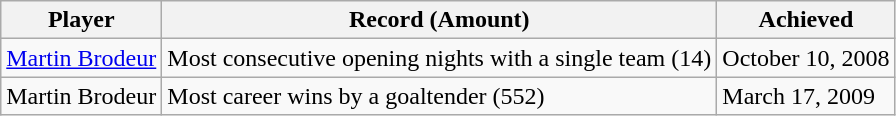<table class="wikitable">
<tr>
<th>Player</th>
<th>Record (Amount)</th>
<th>Achieved</th>
</tr>
<tr>
<td><a href='#'>Martin Brodeur</a></td>
<td>Most consecutive opening nights with a single team (14)</td>
<td>October 10, 2008</td>
</tr>
<tr>
<td>Martin Brodeur</td>
<td>Most career wins by a goaltender (552)</td>
<td>March 17, 2009</td>
</tr>
</table>
